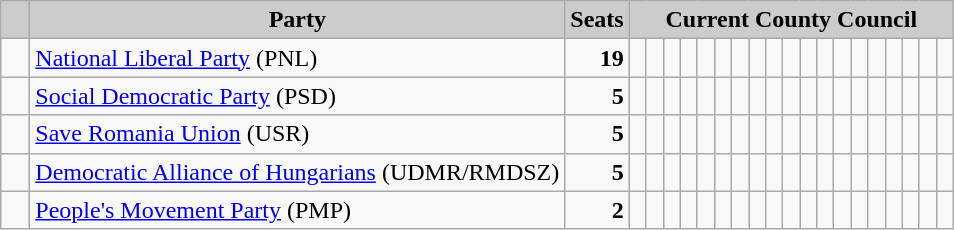<table class="wikitable">
<tr>
<th style="background:#ccc">   </th>
<th style="background:#ccc">Party</th>
<th style="background:#ccc">Seats</th>
<th style="background:#ccc" colspan="19">Current County Council</th>
</tr>
<tr>
<td>  </td>
<td><a href='#'>National Liberal Party</a> (PNL)</td>
<td style="text-align: right"><strong>19</strong></td>
<td>  </td>
<td>  </td>
<td>  </td>
<td>  </td>
<td>  </td>
<td>  </td>
<td>  </td>
<td>  </td>
<td>  </td>
<td>  </td>
<td>  </td>
<td>  </td>
<td>  </td>
<td>  </td>
<td>  </td>
<td>  </td>
<td>  </td>
<td>  </td>
<td>  </td>
</tr>
<tr>
<td>  </td>
<td><a href='#'>Social Democratic Party</a> (PSD)</td>
<td style="text-align: right"><strong>5</strong></td>
<td>  </td>
<td>  </td>
<td>  </td>
<td>  </td>
<td>  </td>
<td> </td>
<td> </td>
<td> </td>
<td> </td>
<td> </td>
<td> </td>
<td> </td>
<td> </td>
<td> </td>
<td> </td>
<td> </td>
<td> </td>
<td> </td>
<td> </td>
</tr>
<tr>
<td>  </td>
<td><a href='#'>Save Romania Union</a> (USR)</td>
<td style="text-align: right"><strong>5</strong></td>
<td>  </td>
<td>  </td>
<td>  </td>
<td>  </td>
<td>  </td>
<td> </td>
<td> </td>
<td> </td>
<td> </td>
<td> </td>
<td> </td>
<td> </td>
<td> </td>
<td> </td>
<td> </td>
<td> </td>
<td> </td>
<td> </td>
<td> </td>
</tr>
<tr>
<td>  </td>
<td><a href='#'>Democratic Alliance of Hungarians</a> (UDMR/RMDSZ)</td>
<td style="text-align: right"><strong>5</strong></td>
<td>  </td>
<td>  </td>
<td>  </td>
<td>  </td>
<td>  </td>
<td> </td>
<td> </td>
<td> </td>
<td> </td>
<td> </td>
<td> </td>
<td> </td>
<td> </td>
<td> </td>
<td> </td>
<td> </td>
<td> </td>
<td> </td>
<td> </td>
</tr>
<tr>
<td>  </td>
<td><a href='#'>People's Movement Party</a> (PMP)</td>
<td style="text-align: right"><strong>2</strong></td>
<td>  </td>
<td>  </td>
<td> </td>
<td> </td>
<td> </td>
<td> </td>
<td> </td>
<td> </td>
<td> </td>
<td> </td>
<td> </td>
<td> </td>
<td> </td>
<td> </td>
<td> </td>
<td> </td>
<td> </td>
<td> </td>
<td> </td>
</tr>
</table>
